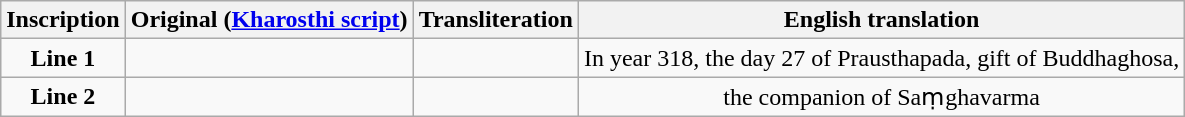<table class ="wikitable" style="text-align:center">
<tr>
<th>Inscription</th>
<th>Original (<a href='#'>Kharosthi script</a>)</th>
<th>Transliteration</th>
<th>English translation</th>
</tr>
<tr>
<td><strong>Line 1</strong></td>
<td></td>
<td></td>
<td>In year 318, the day 27 of Prausthapada, gift of Buddhaghosa,</td>
</tr>
<tr>
<td><strong>Line 2</strong></td>
<td></td>
<td></td>
<td>the companion of Saṃghavarma</td>
</tr>
</table>
